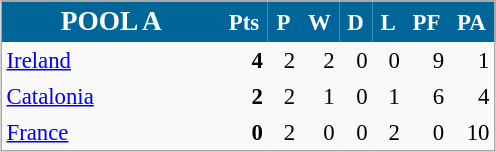<table align=center cellpadding="3" cellspacing="0" style="background: #f9f9f9; border: 1px #aaa solid; border-collapse: collapse; font-size: 95%;" width=330>
<tr style="background:#006699; color:white;">
<th width=34% style=font-size:120%><strong>POOL A</strong></th>
<th width=5%>Pts</th>
<th width=5%>P</th>
<th width=5%>W</th>
<th width=5%>D</th>
<th width=5%>L</th>
<th width=5%>PF</th>
<th width=5%>PA</th>
</tr>
<tr align=right>
<td align=left> <a href='#'>Ireland</a></td>
<td><strong>4</strong></td>
<td>2</td>
<td>2</td>
<td>0</td>
<td>0</td>
<td>9</td>
<td>1</td>
</tr>
<tr align=right>
<td align=left> <a href='#'>Catalonia</a></td>
<td><strong>2</strong></td>
<td>2</td>
<td>1</td>
<td>0</td>
<td>1</td>
<td>6</td>
<td>4</td>
</tr>
<tr align=right>
<td align=left> <a href='#'>France</a></td>
<td><strong>0</strong></td>
<td>2</td>
<td>0</td>
<td>0</td>
<td>2</td>
<td>0</td>
<td>10</td>
</tr>
</table>
